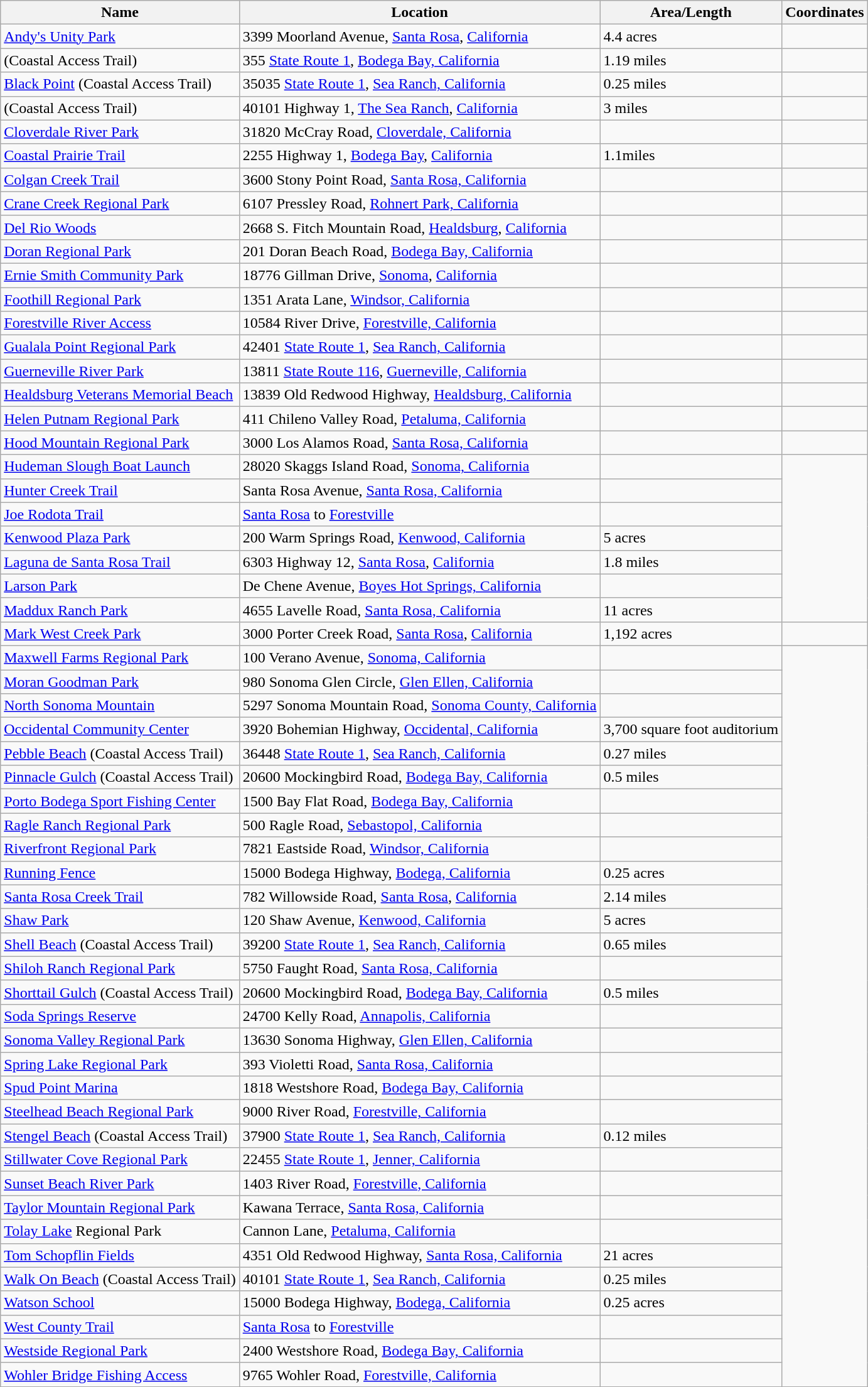<table class=wikitable>
<tr>
<th>Name</th>
<th>Location</th>
<th>Area/Length</th>
<th>Coordinates</th>
</tr>
<tr>
<td><a href='#'>Andy's Unity Park</a></td>
<td>3399 Moorland Avenue, <a href='#'>Santa Rosa</a>, <a href='#'>California</a></td>
<td>4.4 acres</td>
<td></td>
</tr>
<tr>
<td> (Coastal Access Trail)</td>
<td>355 <a href='#'>State Route 1</a>, <a href='#'>Bodega Bay, California</a></td>
<td>1.19 miles</td>
<td></td>
</tr>
<tr>
<td><a href='#'>Black Point</a> (Coastal Access Trail)</td>
<td>35035 <a href='#'>State Route 1</a>, <a href='#'>Sea Ranch, California</a></td>
<td>0.25 miles</td>
<td></td>
</tr>
<tr>
<td> (Coastal Access Trail)</td>
<td>40101 Highway 1, <a href='#'>The Sea Ranch</a>, <a href='#'>California</a></td>
<td>3 miles</td>
<td></td>
</tr>
<tr>
<td><a href='#'>Cloverdale River Park</a></td>
<td>31820 McCray Road, <a href='#'>Cloverdale, California</a></td>
<td></td>
<td></td>
</tr>
<tr>
<td><a href='#'>Coastal Prairie Trail</a></td>
<td>2255 Highway 1, <a href='#'>Bodega Bay</a>, <a href='#'>California</a></td>
<td>1.1miles</td>
<td></td>
</tr>
<tr>
<td><a href='#'>Colgan Creek Trail</a></td>
<td>3600 Stony Point Road, <a href='#'>Santa Rosa, California</a></td>
<td></td>
<td></td>
</tr>
<tr>
<td><a href='#'>Crane Creek Regional Park</a></td>
<td>6107 Pressley Road, <a href='#'>Rohnert Park, California</a></td>
<td></td>
<td></td>
</tr>
<tr>
<td><a href='#'>Del Rio Woods</a></td>
<td>2668 S. Fitch Mountain Road, <a href='#'>Healdsburg</a>, <a href='#'>California</a></td>
<td></td>
<td></td>
</tr>
<tr>
<td><a href='#'>Doran Regional Park</a></td>
<td>201 Doran Beach Road, <a href='#'>Bodega Bay, California</a></td>
<td></td>
<td></td>
</tr>
<tr>
<td><a href='#'>Ernie Smith Community Park</a></td>
<td>18776 Gillman Drive, <a href='#'>Sonoma</a>, <a href='#'>California</a></td>
<td></td>
<td></td>
</tr>
<tr>
<td><a href='#'>Foothill Regional Park</a></td>
<td>1351 Arata Lane, <a href='#'>Windsor, California</a></td>
<td></td>
<td></td>
</tr>
<tr>
<td><a href='#'>Forestville River Access</a></td>
<td>10584 River Drive, <a href='#'>Forestville, California</a></td>
<td></td>
<td></td>
</tr>
<tr>
<td><a href='#'>Gualala Point Regional Park</a></td>
<td>42401 <a href='#'>State Route 1</a>, <a href='#'>Sea Ranch, California</a></td>
<td></td>
<td></td>
</tr>
<tr>
<td><a href='#'>Guerneville River Park</a></td>
<td>13811 <a href='#'>State Route 116</a>, <a href='#'>Guerneville, California</a></td>
<td></td>
<td></td>
</tr>
<tr>
<td><a href='#'>Healdsburg Veterans Memorial Beach</a></td>
<td>13839 Old Redwood Highway, <a href='#'>Healdsburg, California</a></td>
<td></td>
<td></td>
</tr>
<tr>
<td><a href='#'>Helen Putnam Regional Park</a></td>
<td>411 Chileno Valley Road, <a href='#'>Petaluma, California</a></td>
<td></td>
<td></td>
</tr>
<tr>
<td><a href='#'>Hood Mountain Regional Park</a></td>
<td>3000 Los Alamos Road, <a href='#'>Santa Rosa, California</a></td>
<td></td>
<td></td>
</tr>
<tr>
<td><a href='#'>Hudeman Slough Boat Launch</a></td>
<td>28020 Skaggs Island Road, <a href='#'>Sonoma, California</a></td>
<td></td>
</tr>
<tr>
<td><a href='#'>Hunter Creek Trail</a></td>
<td>Santa Rosa Avenue, <a href='#'>Santa Rosa, California</a></td>
<td></td>
</tr>
<tr>
<td><a href='#'>Joe Rodota Trail</a></td>
<td><a href='#'>Santa Rosa</a> to <a href='#'>Forestville</a></td>
<td></td>
</tr>
<tr>
<td><a href='#'>Kenwood Plaza Park</a></td>
<td>200 Warm Springs Road, <a href='#'>Kenwood, California</a></td>
<td>5 acres</td>
</tr>
<tr>
<td><a href='#'>Laguna de Santa Rosa Trail</a></td>
<td>6303 Highway 12, <a href='#'>Santa Rosa</a>, <a href='#'>California</a></td>
<td>1.8 miles</td>
</tr>
<tr>
<td><a href='#'>Larson Park</a></td>
<td>De Chene Avenue, <a href='#'>Boyes Hot Springs, California</a></td>
<td></td>
</tr>
<tr>
<td><a href='#'>Maddux Ranch Park</a></td>
<td>4655 Lavelle Road, <a href='#'>Santa Rosa, California</a></td>
<td>11 acres</td>
</tr>
<tr>
<td><a href='#'>Mark West Creek Park</a></td>
<td>3000 Porter Creek Road, <a href='#'>Santa Rosa</a>, <a href='#'>California</a></td>
<td>1,192 acres</td>
<td></td>
</tr>
<tr>
<td><a href='#'>Maxwell Farms Regional Park</a></td>
<td>100 Verano Avenue, <a href='#'>Sonoma, California</a></td>
<td></td>
</tr>
<tr>
<td><a href='#'>Moran Goodman Park</a></td>
<td>980 Sonoma Glen Circle, <a href='#'>Glen Ellen, California</a></td>
<td></td>
</tr>
<tr>
<td><a href='#'>North Sonoma Mountain</a></td>
<td>5297 Sonoma Mountain Road, <a href='#'>Sonoma County, California</a></td>
<td></td>
</tr>
<tr>
<td><a href='#'>Occidental Community Center</a></td>
<td>3920 Bohemian Highway, <a href='#'>Occidental, California</a></td>
<td>3,700 square foot auditorium</td>
</tr>
<tr>
<td><a href='#'>Pebble Beach</a> (Coastal Access Trail)</td>
<td>36448 <a href='#'>State Route 1</a>, <a href='#'>Sea Ranch, California</a></td>
<td>0.27 miles</td>
</tr>
<tr>
<td><a href='#'>Pinnacle Gulch</a> (Coastal Access Trail)</td>
<td>20600 Mockingbird Road, <a href='#'>Bodega Bay, California</a></td>
<td>0.5 miles</td>
</tr>
<tr>
<td><a href='#'>Porto Bodega Sport Fishing Center</a></td>
<td>1500 Bay Flat Road, <a href='#'>Bodega Bay, California</a></td>
<td></td>
</tr>
<tr>
<td><a href='#'>Ragle Ranch Regional Park</a></td>
<td>500 Ragle Road, <a href='#'>Sebastopol, California</a></td>
<td></td>
</tr>
<tr>
<td><a href='#'>Riverfront Regional Park</a></td>
<td>7821 Eastside Road, <a href='#'>Windsor, California</a></td>
<td></td>
</tr>
<tr>
<td><a href='#'>Running Fence</a></td>
<td>15000 Bodega Highway, <a href='#'>Bodega, California</a></td>
<td>0.25 acres</td>
</tr>
<tr>
<td><a href='#'>Santa Rosa Creek Trail</a></td>
<td>782 Willowside Road, <a href='#'>Santa Rosa</a>, <a href='#'>California</a></td>
<td>2.14 miles</td>
</tr>
<tr>
<td><a href='#'>Shaw Park</a></td>
<td>120 Shaw Avenue, <a href='#'>Kenwood, California</a></td>
<td>5 acres</td>
</tr>
<tr>
<td><a href='#'>Shell Beach</a> (Coastal Access Trail)</td>
<td>39200 <a href='#'>State Route 1</a>, <a href='#'>Sea Ranch, California</a></td>
<td>0.65 miles</td>
</tr>
<tr>
<td><a href='#'>Shiloh Ranch Regional Park</a></td>
<td>5750 Faught Road, <a href='#'>Santa Rosa, California</a></td>
<td></td>
</tr>
<tr>
<td><a href='#'>Shorttail Gulch</a> (Coastal Access Trail)</td>
<td>20600 Mockingbird Road, <a href='#'>Bodega Bay, California</a></td>
<td>0.5 miles</td>
</tr>
<tr>
<td><a href='#'>Soda Springs Reserve</a></td>
<td>24700 Kelly Road, <a href='#'>Annapolis, California</a></td>
<td></td>
</tr>
<tr>
<td><a href='#'>Sonoma Valley Regional Park</a></td>
<td>13630 Sonoma Highway, <a href='#'>Glen Ellen, California</a></td>
<td></td>
</tr>
<tr>
<td><a href='#'>Spring Lake Regional Park</a></td>
<td>393 Violetti Road, <a href='#'>Santa Rosa, California</a></td>
<td></td>
</tr>
<tr>
<td><a href='#'>Spud Point Marina</a></td>
<td>1818 Westshore Road, <a href='#'>Bodega Bay, California</a></td>
<td></td>
</tr>
<tr>
<td><a href='#'>Steelhead Beach Regional Park</a></td>
<td>9000 River Road, <a href='#'>Forestville, California</a></td>
<td></td>
</tr>
<tr>
<td><a href='#'>Stengel Beach</a> (Coastal Access Trail)</td>
<td>37900 <a href='#'>State Route 1</a>, <a href='#'>Sea Ranch, California</a></td>
<td>0.12 miles</td>
</tr>
<tr>
<td><a href='#'>Stillwater Cove Regional Park</a></td>
<td>22455 <a href='#'>State Route 1</a>, <a href='#'>Jenner, California</a></td>
<td></td>
</tr>
<tr>
<td><a href='#'>Sunset Beach River Park</a></td>
<td>1403 River Road, <a href='#'>Forestville, California</a></td>
<td></td>
</tr>
<tr>
<td><a href='#'>Taylor Mountain Regional Park</a></td>
<td>Kawana Terrace, <a href='#'>Santa Rosa, California</a></td>
<td></td>
</tr>
<tr>
<td><a href='#'>Tolay Lake</a> Regional Park</td>
<td>Cannon Lane, <a href='#'>Petaluma, California</a></td>
<td></td>
</tr>
<tr>
<td><a href='#'>Tom Schopflin Fields</a></td>
<td>4351 Old Redwood Highway, <a href='#'>Santa Rosa, California</a></td>
<td>21 acres</td>
</tr>
<tr>
<td><a href='#'>Walk On Beach</a> (Coastal Access Trail)</td>
<td>40101 <a href='#'>State Route 1</a>, <a href='#'>Sea Ranch, California</a></td>
<td>0.25 miles</td>
</tr>
<tr>
<td><a href='#'>Watson School</a></td>
<td>15000 Bodega Highway, <a href='#'>Bodega, California</a></td>
<td>0.25 acres</td>
</tr>
<tr>
<td><a href='#'>West County Trail</a></td>
<td><a href='#'>Santa Rosa</a> to <a href='#'>Forestville</a></td>
<td></td>
</tr>
<tr>
<td><a href='#'>Westside Regional Park</a></td>
<td>2400 Westshore Road, <a href='#'>Bodega Bay, California</a></td>
<td></td>
</tr>
<tr>
<td><a href='#'>Wohler Bridge Fishing Access</a></td>
<td>9765 Wohler Road, <a href='#'>Forestville, California</a></td>
<td></td>
</tr>
<tr>
</tr>
</table>
